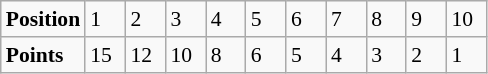<table class="wikitable" style="font-size: 90%;">
<tr>
<td><strong>Position</strong></td>
<td width=20>1</td>
<td width=20>2</td>
<td width=20>3</td>
<td width=20>4</td>
<td width=20>5</td>
<td width=20>6</td>
<td width=20>7</td>
<td width=20>8</td>
<td width=20>9</td>
<td width=20>10</td>
</tr>
<tr>
<td><strong>Points</strong></td>
<td>15</td>
<td>12</td>
<td>10</td>
<td>8</td>
<td>6</td>
<td>5</td>
<td>4</td>
<td>3</td>
<td>2</td>
<td>1</td>
</tr>
</table>
